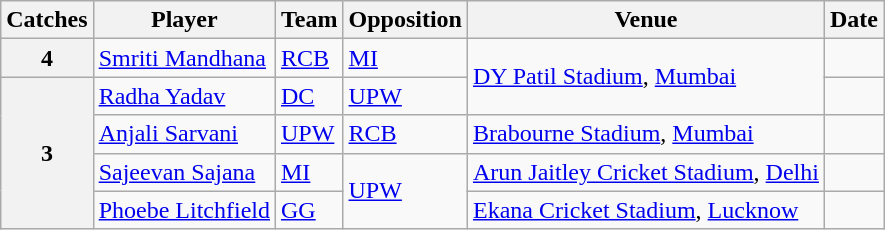<table class="wikitable">
<tr>
<th>Catches</th>
<th>Player</th>
<th>Team</th>
<th>Opposition</th>
<th>Venue</th>
<th>Date</th>
</tr>
<tr>
<th>4</th>
<td><a href='#'>Smriti Mandhana</a></td>
<td><a href='#'>RCB</a></td>
<td><a href='#'>MI</a></td>
<td rowspan="2"><a href='#'>DY Patil Stadium</a>, <a href='#'>Mumbai</a></td>
<td></td>
</tr>
<tr>
<th rowspan="4">3</th>
<td><a href='#'>Radha Yadav</a></td>
<td><a href='#'>DC</a></td>
<td><a href='#'>UPW</a></td>
<td></td>
</tr>
<tr>
<td><a href='#'>Anjali Sarvani</a></td>
<td><a href='#'>UPW</a></td>
<td><a href='#'>RCB</a></td>
<td><a href='#'>Brabourne Stadium</a>, <a href='#'>Mumbai</a></td>
<td></td>
</tr>
<tr>
<td><a href='#'>Sajeevan Sajana</a></td>
<td><a href='#'>MI</a></td>
<td rowspan="2"><a href='#'>UPW</a></td>
<td><a href='#'>Arun Jaitley Cricket Stadium</a>, <a href='#'>Delhi</a></td>
<td></td>
</tr>
<tr>
<td><a href='#'>Phoebe Litchfield</a></td>
<td><a href='#'>GG</a></td>
<td><a href='#'>Ekana Cricket Stadium</a>, <a href='#'>Lucknow</a></td>
<td></td>
</tr>
</table>
